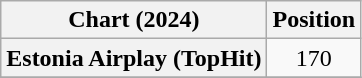<table class="wikitable plainrowheaders" style="text-align:center">
<tr>
<th scope="col">Chart (2024)</th>
<th scope="col">Position</th>
</tr>
<tr>
<th scope="row">Estonia Airplay (TopHit)</th>
<td>170</td>
</tr>
<tr>
</tr>
</table>
